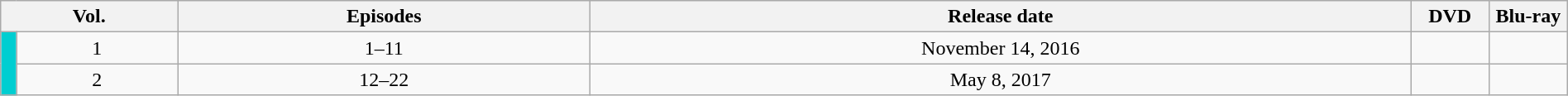<table class="wikitable" style="text-align: center; width: 100%;">
<tr>
<th colspan="2">Vol.</th>
<th>Episodes</th>
<th>Release date</th>
<th width="5%">DVD </th>
<th width="5%">Blu-ray </th>
</tr>
<tr>
<td rowspan="10" width="1%" style="background: #00CED1;"></td>
<td>1</td>
<td>1–11</td>
<td>November 14, 2016</td>
<td></td>
<td></td>
</tr>
<tr>
<td>2</td>
<td>12–22</td>
<td>May 8, 2017</td>
<td></td>
<td></td>
</tr>
</table>
